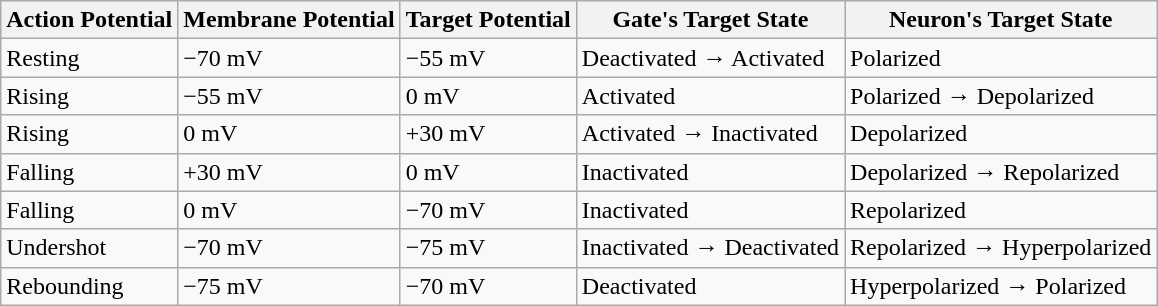<table class="wikitable">
<tr>
<th>Action Potential</th>
<th>Membrane Potential</th>
<th>Target Potential</th>
<th>Gate's Target State</th>
<th>Neuron's Target State</th>
</tr>
<tr>
<td>Resting</td>
<td>−70 mV</td>
<td>−55 mV</td>
<td>Deactivated → Activated</td>
<td>Polarized</td>
</tr>
<tr>
<td>Rising</td>
<td>−55 mV</td>
<td>0 mV</td>
<td>Activated</td>
<td>Polarized → Depolarized</td>
</tr>
<tr>
<td>Rising</td>
<td>0 mV</td>
<td>+30 mV</td>
<td>Activated → Inactivated</td>
<td>Depolarized</td>
</tr>
<tr>
<td>Falling</td>
<td>+30 mV</td>
<td>0 mV</td>
<td>Inactivated</td>
<td>Depolarized → Repolarized</td>
</tr>
<tr>
<td>Falling</td>
<td>0 mV</td>
<td>−70 mV</td>
<td>Inactivated</td>
<td>Repolarized</td>
</tr>
<tr>
<td>Undershot</td>
<td>−70 mV</td>
<td>−75 mV</td>
<td>Inactivated → Deactivated</td>
<td>Repolarized → Hyperpolarized</td>
</tr>
<tr>
<td>Rebounding</td>
<td>−75 mV</td>
<td>−70 mV</td>
<td>Deactivated</td>
<td>Hyperpolarized → Polarized</td>
</tr>
</table>
